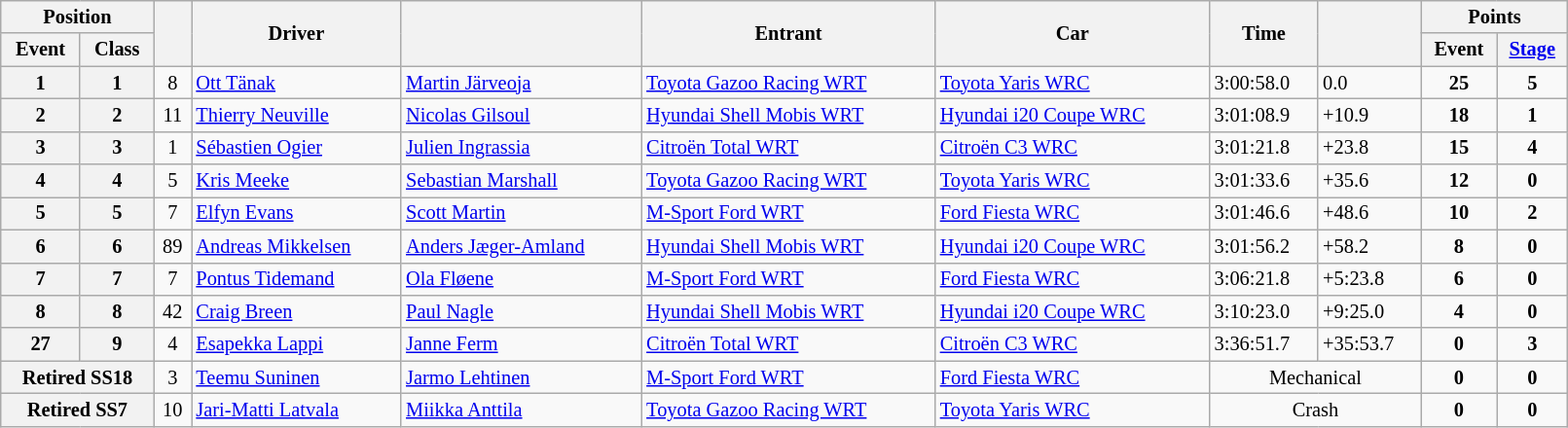<table class="wikitable" width=85% style="font-size: 85%;">
<tr>
<th colspan="2">Position</th>
<th rowspan="2"></th>
<th rowspan="2">Driver</th>
<th rowspan="2"></th>
<th rowspan="2">Entrant</th>
<th rowspan="2">Car</th>
<th rowspan="2">Time</th>
<th rowspan="2"></th>
<th colspan="2">Points</th>
</tr>
<tr>
<th>Event</th>
<th>Class</th>
<th>Event</th>
<th><a href='#'>Stage</a></th>
</tr>
<tr>
<th>1</th>
<th>1</th>
<td align="center">8</td>
<td><a href='#'>Ott Tänak</a></td>
<td><a href='#'>Martin Järveoja</a></td>
<td nowrap><a href='#'>Toyota Gazoo Racing WRT</a></td>
<td><a href='#'>Toyota Yaris WRC</a></td>
<td>3:00:58.0</td>
<td>0.0</td>
<td align="center"><strong>25</strong></td>
<td align="center"><strong>5</strong></td>
</tr>
<tr>
<th>2</th>
<th>2</th>
<td align="center">11</td>
<td><a href='#'>Thierry Neuville</a></td>
<td><a href='#'>Nicolas Gilsoul</a></td>
<td><a href='#'>Hyundai Shell Mobis WRT</a></td>
<td nowrap><a href='#'>Hyundai i20 Coupe WRC</a></td>
<td>3:01:08.9</td>
<td>+10.9</td>
<td align="center"><strong>18</strong></td>
<td align="center"><strong>1</strong></td>
</tr>
<tr>
<th>3</th>
<th>3</th>
<td align="center">1</td>
<td><a href='#'>Sébastien Ogier</a></td>
<td><a href='#'>Julien Ingrassia</a></td>
<td><a href='#'>Citroën Total WRT</a></td>
<td><a href='#'>Citroën C3 WRC</a></td>
<td>3:01:21.8</td>
<td>+23.8</td>
<td align="center"><strong>15</strong></td>
<td align="center"><strong>4</strong></td>
</tr>
<tr>
<th>4</th>
<th>4</th>
<td align="center">5</td>
<td><a href='#'>Kris Meeke</a></td>
<td><a href='#'>Sebastian Marshall</a></td>
<td><a href='#'>Toyota Gazoo Racing WRT</a></td>
<td><a href='#'>Toyota Yaris WRC</a></td>
<td>3:01:33.6</td>
<td>+35.6</td>
<td align="center"><strong>12</strong></td>
<td align="center"><strong>0</strong></td>
</tr>
<tr>
<th>5</th>
<th>5</th>
<td align="center">7</td>
<td><a href='#'>Elfyn Evans</a></td>
<td><a href='#'>Scott Martin</a></td>
<td><a href='#'>M-Sport Ford WRT</a></td>
<td><a href='#'>Ford Fiesta WRC</a></td>
<td>3:01:46.6</td>
<td>+48.6</td>
<td align="center"><strong>10</strong></td>
<td align="center"><strong>2</strong></td>
</tr>
<tr>
<th>6</th>
<th>6</th>
<td align="center">89</td>
<td nowrap><a href='#'>Andreas Mikkelsen</a></td>
<td nowrap><a href='#'>Anders Jæger-Amland</a></td>
<td><a href='#'>Hyundai Shell Mobis WRT</a></td>
<td><a href='#'>Hyundai i20 Coupe WRC</a></td>
<td>3:01:56.2</td>
<td>+58.2</td>
<td align="center"><strong>8</strong></td>
<td align="center"><strong>0</strong></td>
</tr>
<tr>
<th>7</th>
<th>7</th>
<td align="center">7</td>
<td><a href='#'>Pontus Tidemand</a></td>
<td><a href='#'>Ola Fløene</a></td>
<td><a href='#'>M-Sport Ford WRT</a></td>
<td><a href='#'>Ford Fiesta WRC</a></td>
<td>3:06:21.8</td>
<td>+5:23.8</td>
<td align="center"><strong>6</strong></td>
<td align="center"><strong>0</strong></td>
</tr>
<tr>
<th>8</th>
<th>8</th>
<td align="center">42</td>
<td><a href='#'>Craig Breen</a></td>
<td><a href='#'>Paul Nagle</a></td>
<td><a href='#'>Hyundai Shell Mobis WRT</a></td>
<td><a href='#'>Hyundai i20 Coupe WRC</a></td>
<td>3:10:23.0</td>
<td>+9:25.0</td>
<td align="center"><strong>4</strong></td>
<td align="center"><strong>0</strong></td>
</tr>
<tr>
<th>27</th>
<th>9</th>
<td align="center">4</td>
<td><a href='#'>Esapekka Lappi</a></td>
<td><a href='#'>Janne Ferm</a></td>
<td><a href='#'>Citroën Total WRT</a></td>
<td><a href='#'>Citroën C3 WRC</a></td>
<td>3:36:51.7</td>
<td>+35:53.7</td>
<td align="center"><strong>0</strong></td>
<td align="center"><strong>3</strong></td>
</tr>
<tr>
<th colspan="2" nowrap>Retired SS18</th>
<td align="center">3</td>
<td><a href='#'>Teemu Suninen</a></td>
<td><a href='#'>Jarmo Lehtinen</a></td>
<td><a href='#'>M-Sport Ford WRT</a></td>
<td><a href='#'>Ford Fiesta WRC</a></td>
<td align="center" colspan="2">Mechanical</td>
<td align="center"><strong>0</strong></td>
<td align="center"><strong>0</strong></td>
</tr>
<tr>
<th colspan="2" nowrap>Retired SS7</th>
<td align="center">10</td>
<td><a href='#'>Jari-Matti Latvala</a></td>
<td><a href='#'>Miikka Anttila</a></td>
<td><a href='#'>Toyota Gazoo Racing WRT</a></td>
<td><a href='#'>Toyota Yaris WRC</a></td>
<td align="center" colspan="2">Crash</td>
<td align="center"><strong>0</strong></td>
<td align="center"><strong>0</strong></td>
</tr>
</table>
